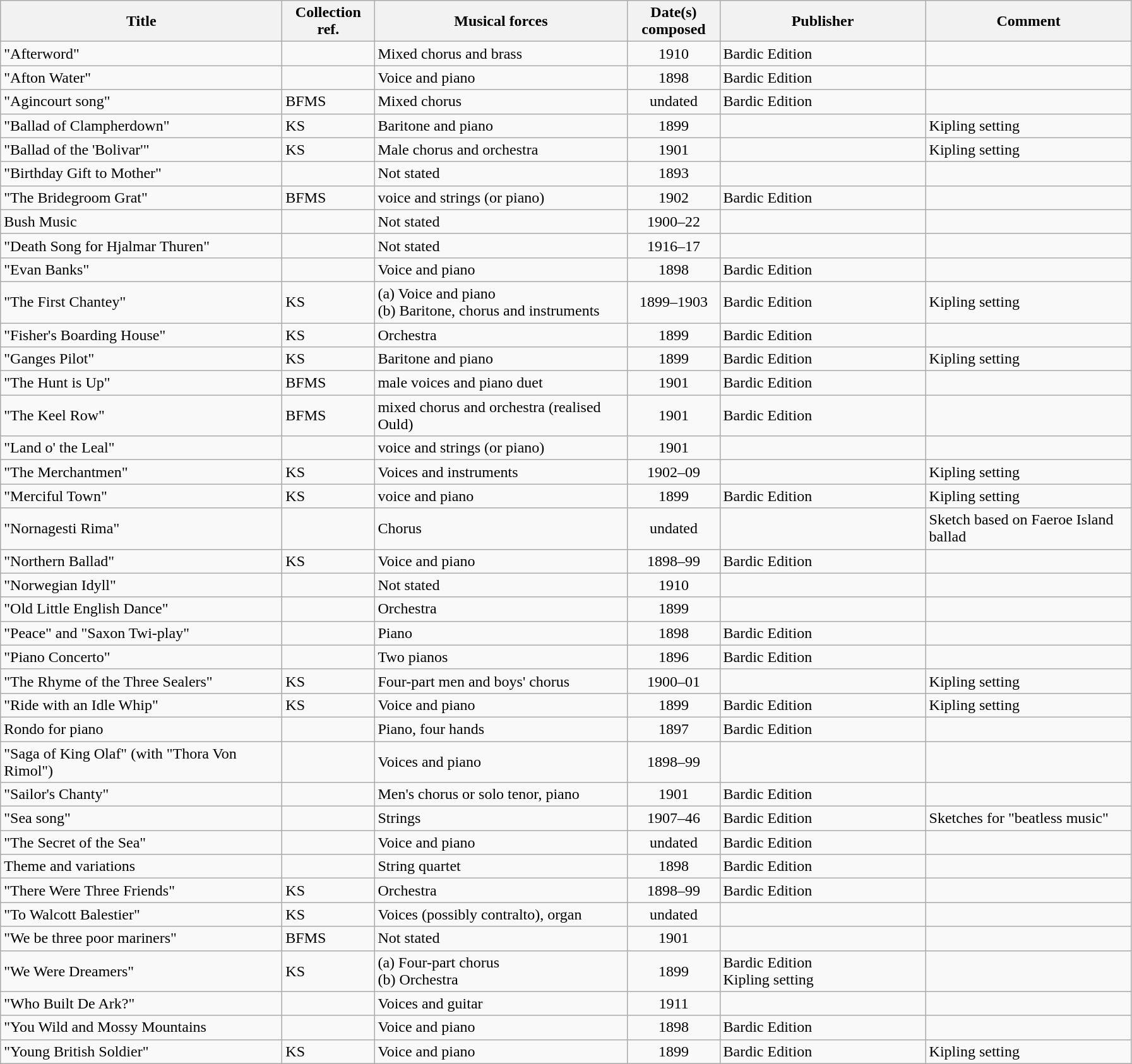<table Class = "wikitable sortable">
<tr>
<th width="290">Title</th>
<th width="90">Collection ref.</th>
<th width="260">Musical forces</th>
<th width="90">Date(s) composed</th>
<th width="210">Publisher</th>
<th width="210">Comment</th>
</tr>
<tr>
<td>"Afterword"</td>
<td></td>
<td>Mixed chorus and brass</td>
<td align= "center">1910</td>
<td>Bardic Edition</td>
<td></td>
</tr>
<tr>
<td>"Afton Water"</td>
<td></td>
<td>Voice and piano</td>
<td align= "center">1898</td>
<td>Bardic Edition</td>
<td></td>
</tr>
<tr>
<td>"Agincourt song"</td>
<td>BFMS</td>
<td>Mixed chorus</td>
<td align= "center">undated</td>
<td>Bardic Edition</td>
<td></td>
</tr>
<tr>
<td>"Ballad of Clampherdown"</td>
<td>KS</td>
<td>Baritone and piano</td>
<td align= "center">1899</td>
<td></td>
<td>Kipling setting</td>
</tr>
<tr>
<td>"Ballad of the 'Bolivar'"</td>
<td>KS</td>
<td>Male chorus and orchestra</td>
<td align= "center">1901</td>
<td></td>
<td>Kipling setting</td>
</tr>
<tr>
<td>"Birthday Gift to Mother"</td>
<td></td>
<td>Not stated</td>
<td align= "center">1893</td>
<td></td>
<td></td>
</tr>
<tr>
<td>"The Bridegroom Grat"</td>
<td>BFMS</td>
<td>voice and strings (or piano)</td>
<td align= "center">1902</td>
<td>Bardic Edition</td>
<td></td>
</tr>
<tr>
<td>Bush Music</td>
<td></td>
<td>Not stated</td>
<td align= "center">1900–22</td>
<td></td>
<td></td>
</tr>
<tr>
<td>"Death Song for Hjalmar Thuren"</td>
<td></td>
<td>Not stated</td>
<td align= "center">1916–17</td>
<td></td>
<td></td>
</tr>
<tr>
<td>"Evan Banks"</td>
<td></td>
<td>Voice and piano</td>
<td align= "center">1898</td>
<td>Bardic Edition</td>
<td></td>
</tr>
<tr>
<td>"The First Chantey"</td>
<td>KS</td>
<td>(a) Voice and piano<br>(b) Baritone, chorus and instruments</td>
<td align= "center">1899–1903</td>
<td>Bardic Edition</td>
<td>Kipling setting</td>
</tr>
<tr>
<td>"Fisher's Boarding House"</td>
<td>KS</td>
<td>Orchestra</td>
<td align= "center">1899</td>
<td>Bardic Edition</td>
<td></td>
</tr>
<tr>
<td>"Ganges Pilot"</td>
<td>KS</td>
<td>Baritone and piano</td>
<td align= "center">1899</td>
<td>Bardic Edition</td>
<td>Kipling setting</td>
</tr>
<tr>
<td>"The Hunt is Up"</td>
<td>BFMS</td>
<td>male voices and piano duet</td>
<td align= "center">1901</td>
<td>Bardic Edition</td>
<td></td>
</tr>
<tr>
<td>"The Keel Row"</td>
<td>BFMS</td>
<td>mixed chorus and orchestra (realised Ould)</td>
<td align= "center">1901</td>
<td>Bardic Edition</td>
<td></td>
</tr>
<tr>
<td>"Land o' the Leal"</td>
<td></td>
<td>voice and strings (or piano)</td>
<td align= "center">1901</td>
<td></td>
<td></td>
</tr>
<tr>
<td>"The Merchantmen"</td>
<td>KS</td>
<td>Voices and instruments</td>
<td align= "center">1902–09</td>
<td></td>
<td>Kipling setting</td>
</tr>
<tr>
<td>"Merciful Town"</td>
<td>KS</td>
<td>voice and piano</td>
<td align= "center">1899</td>
<td>Bardic Edition</td>
<td>Kipling setting</td>
</tr>
<tr>
<td>"Nornagesti Rima"</td>
<td></td>
<td>Chorus</td>
<td align= "center">undated</td>
<td></td>
<td>Sketch based on Faeroe Island ballad</td>
</tr>
<tr>
<td>"Northern Ballad"</td>
<td>KS</td>
<td>Voice and piano</td>
<td align= "center">1898–99</td>
<td>Bardic Edition</td>
<td></td>
</tr>
<tr>
<td>"Norwegian Idyll"</td>
<td></td>
<td>Not stated</td>
<td align= "center">1910</td>
<td></td>
<td></td>
</tr>
<tr>
<td>"Old Little English Dance"</td>
<td></td>
<td>Orchestra</td>
<td align= "center">1899</td>
<td></td>
<td></td>
</tr>
<tr>
<td>"Peace" and "Saxon Twi-play"</td>
<td></td>
<td>Piano</td>
<td align= "center">1898</td>
<td>Bardic Edition</td>
<td></td>
</tr>
<tr>
<td>"Piano Concerto"</td>
<td></td>
<td>Two pianos</td>
<td align= "center">1896</td>
<td>Bardic Edition</td>
<td></td>
</tr>
<tr>
<td>"The Rhyme of the Three Sealers"</td>
<td>KS</td>
<td>Four-part men and boys' chorus</td>
<td align= "center">1900–01</td>
<td></td>
<td>Kipling setting</td>
</tr>
<tr>
<td>"Ride with an Idle Whip"</td>
<td>KS</td>
<td>Voice and piano</td>
<td align= "center">1899</td>
<td>Bardic Edition</td>
<td>Kipling setting</td>
</tr>
<tr>
<td>Rondo for piano</td>
<td></td>
<td>Piano, four hands</td>
<td align= "center">1897</td>
<td>Bardic Edition</td>
<td></td>
</tr>
<tr>
<td>"Saga of King Olaf" (with "Thora Von Rimol")</td>
<td></td>
<td>Voices and piano</td>
<td align= "center">1898–99</td>
<td></td>
<td></td>
</tr>
<tr>
<td>"Sailor's Chanty"</td>
<td></td>
<td>Men's chorus or solo tenor, piano</td>
<td align= "center">1901</td>
<td>Bardic Edition</td>
<td></td>
</tr>
<tr>
<td>"Sea song"</td>
<td></td>
<td>Strings</td>
<td align= "center">1907–46</td>
<td>Bardic Edition</td>
<td>Sketches for "beatless music"</td>
</tr>
<tr>
<td>"The Secret of the Sea"</td>
<td></td>
<td>Voice and piano</td>
<td align= "center">undated</td>
<td>Bardic Edition</td>
<td></td>
</tr>
<tr>
<td>Theme and variations</td>
<td></td>
<td>String quartet</td>
<td align= "center">1898</td>
<td>Bardic Edition</td>
<td></td>
</tr>
<tr>
<td>"There Were Three Friends"</td>
<td>KS</td>
<td>Orchestra</td>
<td align= "center">1898–99</td>
<td>Bardic Edition</td>
<td></td>
</tr>
<tr>
<td>"To Walcott Balestier"</td>
<td>KS</td>
<td>Voices (possibly contralto), organ</td>
<td align= "center">undated</td>
<td></td>
<td></td>
</tr>
<tr>
<td>"We be three poor mariners"</td>
<td>BFMS</td>
<td>Not stated</td>
<td align= "center">1901</td>
<td></td>
<td></td>
</tr>
<tr>
<td>"We Were Dreamers"</td>
<td>KS</td>
<td>(a) Four-part chorus<br>(b) Orchestra</td>
<td align= "center">1899</td>
<td>Bardic Edition<br>Kipling setting</td>
<td></td>
</tr>
<tr>
<td>"Who Built De Ark?"</td>
<td></td>
<td>Voices and guitar</td>
<td align= "center">1911</td>
<td></td>
<td></td>
</tr>
<tr>
<td>"You Wild and Mossy Mountains</td>
<td></td>
<td>Voice and piano</td>
<td align= "center">1898</td>
<td>Bardic Edition</td>
<td></td>
</tr>
<tr>
<td>"Young British Soldier"</td>
<td>KS</td>
<td>Voice and piano</td>
<td align= "center">1899</td>
<td>Bardic Edition</td>
<td>Kipling setting</td>
</tr>
</table>
